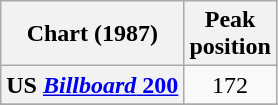<table class="wikitable sortable plainrowheaders" style="text-align:center;">
<tr>
<th align="left">Chart (1987)</th>
<th align="left">Peak<br>position</th>
</tr>
<tr>
<th scope="row">US <a href='#'><em>Billboard</em> 200</a></th>
<td>172</td>
</tr>
<tr>
</tr>
</table>
